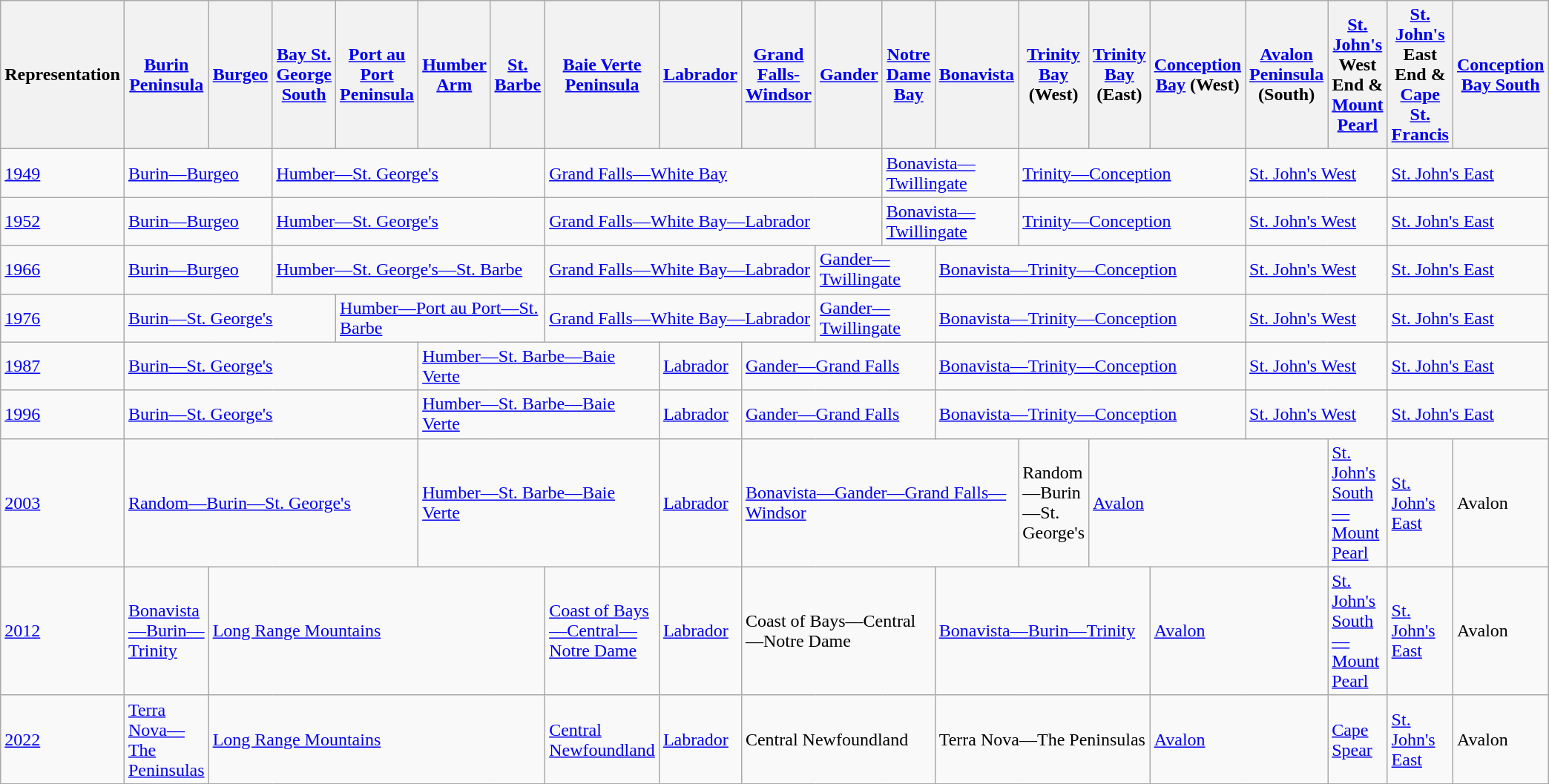<table class="wikitable">
<tr>
<th>Representation</th>
<th><a href='#'>Burin Peninsula</a></th>
<th><a href='#'>Burgeo</a></th>
<th><a href='#'>Bay St. George South</a></th>
<th><a href='#'>Port au Port Peninsula</a></th>
<th><a href='#'>Humber Arm</a></th>
<th><a href='#'>St. Barbe</a></th>
<th><a href='#'>Baie Verte Peninsula</a></th>
<th><a href='#'>Labrador</a></th>
<th><a href='#'>Grand Falls-Windsor</a></th>
<th><a href='#'>Gander</a></th>
<th><a href='#'>Notre Dame Bay</a></th>
<th><a href='#'>Bonavista</a></th>
<th><a href='#'>Trinity Bay</a> (West)</th>
<th><a href='#'>Trinity Bay</a> (East)</th>
<th><a href='#'>Conception Bay</a> (West)</th>
<th><a href='#'>Avalon Peninsula</a> (South)</th>
<th><a href='#'>St. John's</a> West End & <a href='#'>Mount Pearl</a></th>
<th><a href='#'>St. John's</a> East End & <a href='#'>Cape St. Francis</a></th>
<th><a href='#'>Conception Bay South</a></th>
</tr>
<tr>
<td><a href='#'>1949</a></td>
<td colspan="2"><a href='#'>Burin—Burgeo</a></td>
<td colspan="4"><a href='#'>Humber—St. George's</a></td>
<td colspan="4"><a href='#'>Grand Falls—White Bay</a></td>
<td colspan="2"><a href='#'>Bonavista—Twillingate</a></td>
<td colspan="3"><a href='#'>Trinity—Conception</a></td>
<td colspan="2"><a href='#'>St. John's West</a></td>
<td colspan="2"><a href='#'>St. John's East</a></td>
</tr>
<tr>
<td><a href='#'>1952</a></td>
<td colspan="2"><a href='#'>Burin—Burgeo</a></td>
<td colspan="4"><a href='#'>Humber—St. George's</a></td>
<td colspan="4"><a href='#'>Grand Falls—White Bay—Labrador</a></td>
<td colspan="2"><a href='#'>Bonavista—Twillingate</a></td>
<td colspan="3"><a href='#'>Trinity—Conception</a></td>
<td colspan="2"><a href='#'>St. John's West</a></td>
<td colspan="2"><a href='#'>St. John's East</a></td>
</tr>
<tr>
<td><a href='#'>1966</a></td>
<td colspan="2"><a href='#'>Burin—Burgeo</a></td>
<td colspan="4"><a href='#'>Humber—St. George's—St. Barbe</a></td>
<td colspan="3"><a href='#'>Grand Falls—White Bay—Labrador</a></td>
<td colspan="2"><a href='#'>Gander—Twillingate</a></td>
<td colspan="4"><a href='#'>Bonavista—Trinity—Conception</a></td>
<td colspan="2"><a href='#'>St. John's West</a></td>
<td colspan="2"><a href='#'>St. John's East</a></td>
</tr>
<tr>
<td><a href='#'>1976</a></td>
<td colspan="3"><a href='#'>Burin—St. George's</a></td>
<td colspan="3"><a href='#'>Humber—Port au Port—St. Barbe</a></td>
<td colspan="3"><a href='#'>Grand Falls—White Bay—Labrador</a></td>
<td colspan="2"><a href='#'>Gander—Twillingate</a></td>
<td colspan="4"><a href='#'>Bonavista—Trinity—Conception</a></td>
<td colspan="2"><a href='#'>St. John's West</a></td>
<td colspan="2"><a href='#'>St. John's East</a></td>
</tr>
<tr>
<td><a href='#'>1987</a></td>
<td colspan="4"><a href='#'>Burin—St. George's</a></td>
<td colspan="3"><a href='#'>Humber—St. Barbe—Baie Verte</a></td>
<td><a href='#'>Labrador</a></td>
<td colspan="3"><a href='#'>Gander—Grand Falls</a></td>
<td colspan="4"><a href='#'>Bonavista—Trinity—Conception</a></td>
<td colspan="2"><a href='#'>St. John's West</a></td>
<td colspan="2"><a href='#'>St. John's East</a></td>
</tr>
<tr>
<td><a href='#'>1996</a></td>
<td colspan="4"><a href='#'>Burin—St. George's</a></td>
<td colspan="3"><a href='#'>Humber—St. Barbe—Baie Verte</a></td>
<td><a href='#'>Labrador</a></td>
<td colspan="3"><a href='#'>Gander—Grand Falls</a></td>
<td colspan="4"><a href='#'>Bonavista—Trinity—Conception</a></td>
<td colspan="2"><a href='#'>St. John's West</a></td>
<td colspan="2"><a href='#'>St. John's East</a></td>
</tr>
<tr>
<td><a href='#'>2003</a></td>
<td colspan="4"><a href='#'>Random—Burin—St. George's</a></td>
<td colspan="3"><a href='#'>Humber—St. Barbe—Baie Verte</a></td>
<td><a href='#'>Labrador</a></td>
<td colspan="4"><a href='#'>Bonavista—Gander—Grand Falls—Windsor</a></td>
<td>Random—Burin—St. George's</td>
<td colspan="3"><a href='#'>Avalon</a></td>
<td><a href='#'>St. John's South—Mount Pearl</a></td>
<td><a href='#'>St. John's East</a></td>
<td>Avalon</td>
</tr>
<tr>
<td><a href='#'>2012</a></td>
<td><a href='#'>Bonavista—Burin—Trinity</a></td>
<td colspan="5"><a href='#'>Long Range Mountains</a></td>
<td><a href='#'>Coast of Bays—Central—Notre Dame</a></td>
<td><a href='#'>Labrador</a></td>
<td colspan="3">Coast of Bays—Central—Notre Dame</td>
<td colspan="3"><a href='#'>Bonavista—Burin—Trinity</a></td>
<td colspan="2"><a href='#'>Avalon</a></td>
<td><a href='#'>St. John's South—Mount Pearl</a></td>
<td><a href='#'>St. John's East</a></td>
<td>Avalon</td>
</tr>
<tr>
<td><a href='#'>2022</a></td>
<td><a href='#'>Terra Nova—The Peninsulas</a></td>
<td colspan="5"><a href='#'>Long Range Mountains</a></td>
<td><a href='#'>Central Newfoundland</a></td>
<td><a href='#'>Labrador</a></td>
<td colspan="3">Central Newfoundland</td>
<td colspan="3">Terra Nova—The Peninsulas</td>
<td colspan="2"><a href='#'>Avalon</a></td>
<td><a href='#'>Cape Spear</a></td>
<td><a href='#'>St. John's East</a></td>
<td>Avalon</td>
</tr>
</table>
